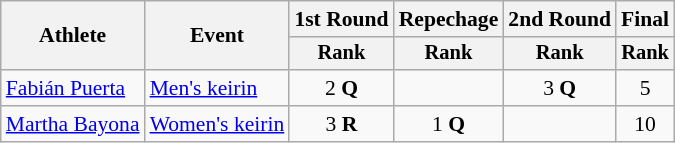<table class="wikitable" style="font-size:90%">
<tr>
<th rowspan=2>Athlete</th>
<th rowspan=2>Event</th>
<th>1st Round</th>
<th>Repechage</th>
<th>2nd Round</th>
<th>Final</th>
</tr>
<tr style="font-size:95%">
<th>Rank</th>
<th>Rank</th>
<th>Rank</th>
<th>Rank</th>
</tr>
<tr align=center>
<td align=left><a href='#'>Fabián Puerta</a></td>
<td align=left><a href='#'>Men's keirin</a></td>
<td>2 <strong>Q</strong></td>
<td></td>
<td>3 <strong>Q</strong></td>
<td>5</td>
</tr>
<tr align=center>
<td align=left><a href='#'>Martha Bayona</a></td>
<td align=left><a href='#'>Women's keirin</a></td>
<td>3 <strong>R</strong></td>
<td>1 <strong>Q</strong></td>
<td></td>
<td>10</td>
</tr>
</table>
